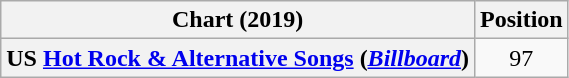<table class="wikitable sortable plainrowheaders" style="text-align:center">
<tr>
<th scope="col">Chart (2019)</th>
<th scope="col">Position</th>
</tr>
<tr>
<th scope="row">US <a href='#'>Hot Rock & Alternative Songs</a> (<em><a href='#'>Billboard</a></em>)</th>
<td>97</td>
</tr>
</table>
